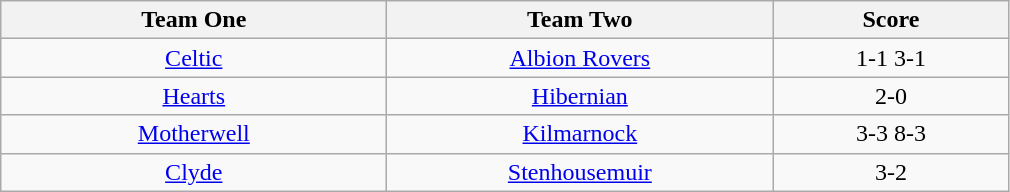<table class="wikitable" style="text-align: center">
<tr>
<th width=250>Team One</th>
<th width=250>Team Two</th>
<th width=150>Score</th>
</tr>
<tr>
<td><a href='#'>Celtic</a></td>
<td><a href='#'>Albion Rovers</a></td>
<td>1-1 3-1</td>
</tr>
<tr>
<td><a href='#'>Hearts</a></td>
<td><a href='#'>Hibernian</a></td>
<td>2-0</td>
</tr>
<tr>
<td><a href='#'>Motherwell</a></td>
<td><a href='#'>Kilmarnock</a></td>
<td>3-3 8-3</td>
</tr>
<tr>
<td><a href='#'>Clyde</a></td>
<td><a href='#'>Stenhousemuir</a></td>
<td>3-2</td>
</tr>
</table>
